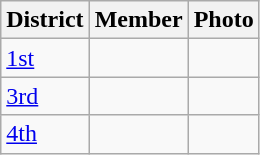<table class="wikitable sortable">
<tr>
<th>District</th>
<th>Member</th>
<th>Photo</th>
</tr>
<tr>
<td><a href='#'>1st</a></td>
<td></td>
<td></td>
</tr>
<tr>
<td><a href='#'>3rd</a></td>
<td></td>
<td></td>
</tr>
<tr>
<td><a href='#'>4th</a></td>
<td></td>
<td></td>
</tr>
</table>
